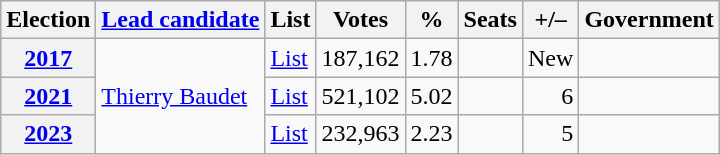<table class="wikitable" style="text-align: right;">
<tr>
<th>Election</th>
<th><a href='#'>Lead candidate</a></th>
<th>List</th>
<th>Votes</th>
<th>%</th>
<th>Seats</th>
<th>+/–</th>
<th>Government</th>
</tr>
<tr>
<th><a href='#'>2017</a></th>
<td rowspan="3" align="left"><a href='#'>Thierry Baudet</a></td>
<td align="left"><a href='#'>List</a></td>
<td>187,162</td>
<td>1.78</td>
<td></td>
<td>New</td>
<td></td>
</tr>
<tr>
<th><a href='#'>2021</a></th>
<td align="left"><a href='#'>List</a></td>
<td>521,102</td>
<td>5.02</td>
<td></td>
<td> 6</td>
<td></td>
</tr>
<tr>
<th><a href='#'>2023</a></th>
<td align="left"><a href='#'>List</a></td>
<td>232,963</td>
<td>2.23</td>
<td></td>
<td> 5</td>
<td></td>
</tr>
</table>
